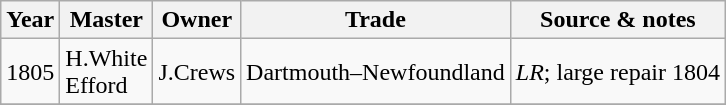<table class=" wikitable">
<tr>
<th>Year</th>
<th>Master</th>
<th>Owner</th>
<th>Trade</th>
<th>Source & notes</th>
</tr>
<tr>
<td>1805</td>
<td>H.White<br>Efford</td>
<td>J.Crews</td>
<td>Dartmouth–Newfoundland</td>
<td><em>LR</em>; large repair 1804</td>
</tr>
<tr>
</tr>
</table>
